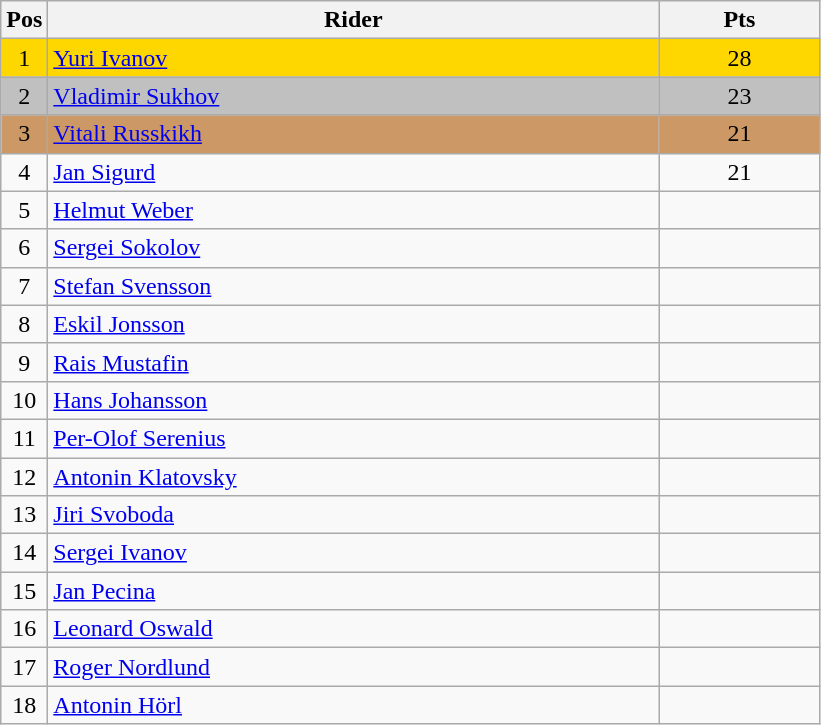<table class="wikitable" style="font-size: 100%">
<tr>
<th width=20>Pos</th>
<th width=400>Rider</th>
<th width=100>Pts</th>
</tr>
<tr align=center style="background-color: gold;">
<td>1</td>
<td align="left"> <a href='#'>Yuri Ivanov</a></td>
<td>28</td>
</tr>
<tr align=center style="background-color: silver;">
<td>2</td>
<td align="left"> <a href='#'>Vladimir Sukhov</a></td>
<td>23</td>
</tr>
<tr align=center style="background-color: #cc9966;">
<td>3</td>
<td align="left"> <a href='#'>Vitali Russkikh</a></td>
<td>21</td>
</tr>
<tr align=center>
<td>4</td>
<td align="left"> <a href='#'>Jan Sigurd</a></td>
<td>21</td>
</tr>
<tr align=center>
<td>5</td>
<td align="left"> <a href='#'>Helmut Weber</a></td>
<td></td>
</tr>
<tr align=center>
<td>6</td>
<td align="left"> <a href='#'>Sergei Sokolov</a></td>
<td></td>
</tr>
<tr align=center>
<td>7</td>
<td align="left"> <a href='#'>Stefan Svensson</a></td>
<td></td>
</tr>
<tr align=center>
<td>8</td>
<td align="left"> <a href='#'>Eskil Jonsson</a></td>
<td></td>
</tr>
<tr align=center>
<td>9</td>
<td align="left"> <a href='#'>Rais Mustafin</a></td>
<td></td>
</tr>
<tr align=center>
<td>10</td>
<td align="left"> <a href='#'>Hans Johansson</a></td>
<td></td>
</tr>
<tr align=center>
<td>11</td>
<td align="left"> <a href='#'>Per-Olof Serenius</a></td>
<td></td>
</tr>
<tr align=center>
<td>12</td>
<td align="left"> <a href='#'>Antonin Klatovsky</a></td>
<td></td>
</tr>
<tr align=center>
<td>13</td>
<td align="left"> <a href='#'>Jiri Svoboda</a></td>
<td></td>
</tr>
<tr align=center>
<td>14</td>
<td align="left"> <a href='#'>Sergei Ivanov</a></td>
<td></td>
</tr>
<tr align=center>
<td>15</td>
<td align="left"> <a href='#'>Jan Pecina</a></td>
<td></td>
</tr>
<tr align=center>
<td>16</td>
<td align="left"> <a href='#'>Leonard Oswald</a></td>
<td></td>
</tr>
<tr align=center>
<td>17</td>
<td align="left"> <a href='#'>Roger Nordlund</a></td>
<td></td>
</tr>
<tr align=center>
<td>18</td>
<td align="left"> <a href='#'>Antonin Hörl</a></td>
<td></td>
</tr>
</table>
